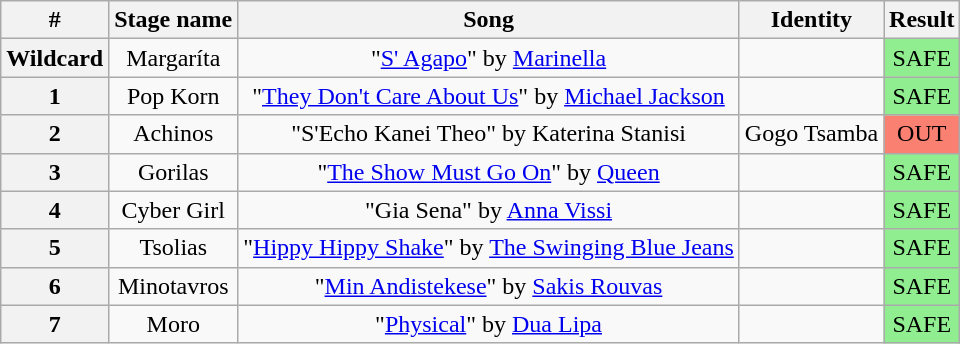<table class="wikitable plainrowheaders" style="text-align: center;">
<tr>
<th>#</th>
<th>Stage name</th>
<th>Song</th>
<th>Identity</th>
<th>Result</th>
</tr>
<tr>
<th>Wildcard</th>
<td>Margaríta</td>
<td>"<a href='#'>S' Agapo</a>" by <a href='#'>Marinella</a></td>
<td></td>
<td bgcolor=lightgreen>SAFE</td>
</tr>
<tr>
<th>1</th>
<td>Pop Korn</td>
<td>"<a href='#'>They Don't Care About Us</a>" by <a href='#'>Michael Jackson</a></td>
<td></td>
<td bgcolor=lightgreen>SAFE</td>
</tr>
<tr>
<th>2</th>
<td>Achinos</td>
<td>"S'Echo Kanei Theo" by Katerina Stanisi</td>
<td>Gogo Tsamba</td>
<td bgcolor=salmon>OUT</td>
</tr>
<tr>
<th>3</th>
<td>Gorilas</td>
<td>"<a href='#'>The Show Must Go On</a>" by <a href='#'>Queen</a></td>
<td></td>
<td bgcolor=lightgreen>SAFE</td>
</tr>
<tr>
<th>4</th>
<td>Cyber Girl</td>
<td>"Gia Sena" by <a href='#'>Anna Vissi</a></td>
<td></td>
<td bgcolor=lightgreen>SAFE</td>
</tr>
<tr>
<th>5</th>
<td>Tsolias</td>
<td>"<a href='#'>Hippy Hippy Shake</a>" by <a href='#'>The Swinging Blue Jeans</a></td>
<td></td>
<td bgcolor=lightgreen>SAFE</td>
</tr>
<tr>
<th>6</th>
<td>Minotavros</td>
<td>"<a href='#'>Min Andistekese</a>" by <a href='#'>Sakis Rouvas</a></td>
<td></td>
<td bgcolor=lightgreen>SAFE</td>
</tr>
<tr>
<th>7</th>
<td>Moro</td>
<td>"<a href='#'>Physical</a>" by <a href='#'>Dua Lipa</a></td>
<td></td>
<td bgcolor=lightgreen>SAFE</td>
</tr>
</table>
